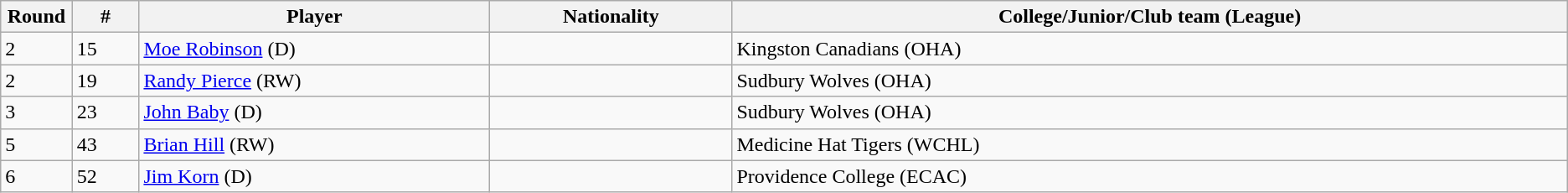<table class="wikitable">
<tr align="center">
<th bgcolor="#DDDDFF" width="4.0%">Round</th>
<th bgcolor="#DDDDFF" width="4.0%">#</th>
<th bgcolor="#DDDDFF" width="21.0%">Player</th>
<th bgcolor="#DDDDFF" width="14.5%">Nationality</th>
<th bgcolor="#DDDDFF" width="50.0%">College/Junior/Club team (League)</th>
</tr>
<tr>
<td>2</td>
<td>15</td>
<td><a href='#'>Moe Robinson</a> (D)</td>
<td></td>
<td>Kingston Canadians (OHA)</td>
</tr>
<tr>
<td>2</td>
<td>19</td>
<td><a href='#'>Randy Pierce</a> (RW)</td>
<td></td>
<td>Sudbury Wolves (OHA)</td>
</tr>
<tr>
<td>3</td>
<td>23</td>
<td><a href='#'>John Baby</a> (D)</td>
<td></td>
<td>Sudbury Wolves (OHA)</td>
</tr>
<tr>
<td>5</td>
<td>43</td>
<td><a href='#'>Brian Hill</a> (RW)</td>
<td></td>
<td>Medicine Hat Tigers (WCHL)</td>
</tr>
<tr>
<td>6</td>
<td>52</td>
<td><a href='#'>Jim Korn</a> (D)</td>
<td></td>
<td>Providence College (ECAC)</td>
</tr>
</table>
